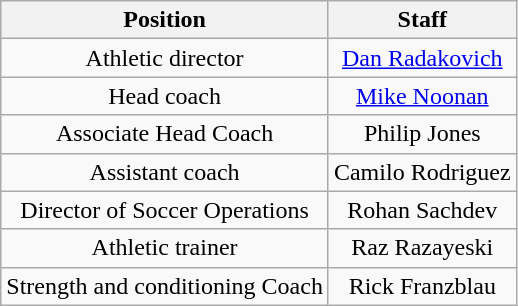<table class="wikitable" style="text-align: center;">
<tr>
<th>Position</th>
<th>Staff</th>
</tr>
<tr>
<td>Athletic director</td>
<td> <a href='#'>Dan Radakovich</a></td>
</tr>
<tr>
<td>Head coach</td>
<td> <a href='#'>Mike Noonan</a></td>
</tr>
<tr>
<td>Associate Head Coach</td>
<td> Philip Jones</td>
</tr>
<tr>
<td>Assistant coach</td>
<td> Camilo Rodriguez</td>
</tr>
<tr>
<td>Director of Soccer Operations</td>
<td> Rohan Sachdev</td>
</tr>
<tr>
<td>Athletic trainer</td>
<td> Raz Razayeski</td>
</tr>
<tr>
<td>Strength and conditioning Coach</td>
<td> Rick Franzblau</td>
</tr>
</table>
